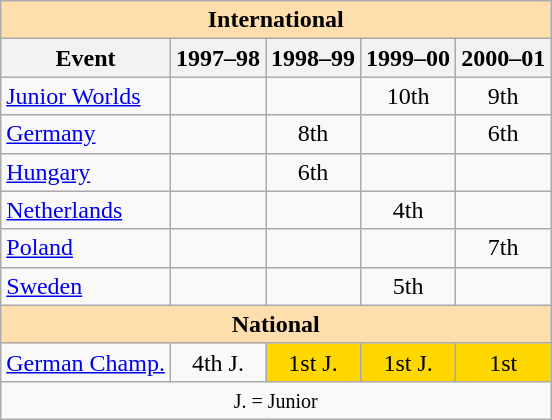<table class="wikitable" style="text-align:center">
<tr>
<th style="background-color: #ffdead; " colspan=5 align=center>International</th>
</tr>
<tr>
<th>Event</th>
<th>1997–98</th>
<th>1998–99</th>
<th>1999–00</th>
<th>2000–01</th>
</tr>
<tr>
<td align=left><a href='#'>Junior Worlds</a></td>
<td></td>
<td></td>
<td>10th</td>
<td>9th</td>
</tr>
<tr>
<td align=left> <a href='#'>Germany</a></td>
<td></td>
<td>8th</td>
<td></td>
<td>6th</td>
</tr>
<tr>
<td align=left> <a href='#'>Hungary</a></td>
<td></td>
<td>6th</td>
<td></td>
<td></td>
</tr>
<tr>
<td align=left> <a href='#'>Netherlands</a></td>
<td></td>
<td></td>
<td>4th</td>
<td></td>
</tr>
<tr>
<td align=left> <a href='#'>Poland</a></td>
<td></td>
<td></td>
<td></td>
<td>7th</td>
</tr>
<tr>
<td align=left> <a href='#'>Sweden</a></td>
<td></td>
<td></td>
<td>5th</td>
<td></td>
</tr>
<tr>
<th style="background-color: #ffdead; " colspan=5 align=center>National</th>
</tr>
<tr>
<td align=left><a href='#'>German Champ.</a></td>
<td>4th J.</td>
<td bgcolor=gold>1st J.</td>
<td bgcolor=gold>1st J.</td>
<td bgcolor=gold>1st</td>
</tr>
<tr>
<td colspan=5 align=center><small> J. = Junior </small></td>
</tr>
</table>
